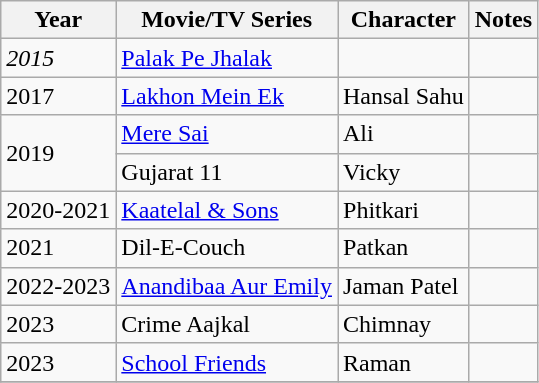<table class="wikitable">
<tr>
<th scope="col">Year</th>
<th scope="col">Movie/TV Series</th>
<th scope="col">Character</th>
<th scope="col">Notes</th>
</tr>
<tr>
<td><em>2015</em></td>
<td><a href='#'>Palak Pe Jhalak</a></td>
<td></td>
<td></td>
</tr>
<tr>
<td>2017</td>
<td><a href='#'>Lakhon Mein Ek</a></td>
<td>Hansal Sahu</td>
<td></td>
</tr>
<tr>
<td rowspan="2">2019</td>
<td><a href='#'>Mere Sai</a></td>
<td>Ali</td>
<td></td>
</tr>
<tr>
<td>Gujarat 11</td>
<td>Vicky</td>
<td></td>
</tr>
<tr>
<td>2020-2021</td>
<td><a href='#'>Kaatelal & Sons</a></td>
<td>Phitkari</td>
<td></td>
</tr>
<tr>
<td>2021</td>
<td>Dil-E-Couch</td>
<td>Patkan</td>
<td></td>
</tr>
<tr>
<td>2022-2023</td>
<td><a href='#'>Anandibaa Aur Emily</a></td>
<td>Jaman Patel</td>
<td></td>
</tr>
<tr>
<td>2023</td>
<td>Crime Aajkal</td>
<td>Chimnay</td>
<td></td>
</tr>
<tr>
<td>2023</td>
<td><a href='#'>School Friends</a></td>
<td>Raman</td>
<td></td>
</tr>
<tr>
</tr>
</table>
